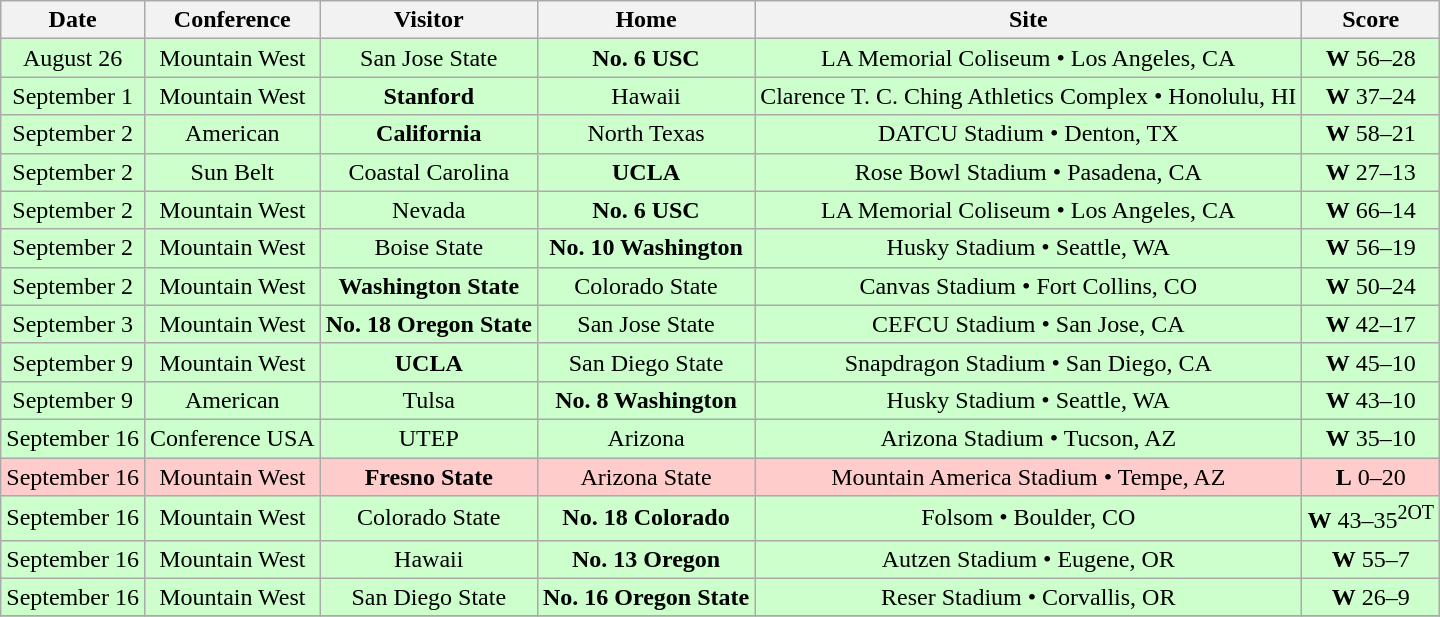<table class="wikitable" style="text-align:center">
<tr>
<th>Date</th>
<th>Conference</th>
<th>Visitor</th>
<th>Home</th>
<th>Site</th>
<th>Score</th>
</tr>
<tr style="background:#ccffcc;">
<td>August 26</td>
<td>Mountain West</td>
<td>San Jose State</td>
<td><strong>No. 6 USC</strong></td>
<td>LA Memorial Coliseum • Los Angeles, CA</td>
<td><strong>W</strong> 56–28</td>
</tr>
<tr style="background:#ccffcc;">
<td>September 1</td>
<td>Mountain West</td>
<td><strong>Stanford</strong></td>
<td>Hawaii</td>
<td>Clarence T. C. Ching Athletics Complex • Honolulu, HI</td>
<td><strong>W</strong> 37–24</td>
</tr>
<tr style="background:#ccffcc;">
<td>September 2</td>
<td>American</td>
<td><strong>California</strong></td>
<td>North Texas</td>
<td>DATCU Stadium • Denton, TX</td>
<td><strong>W</strong> 58–21</td>
</tr>
<tr style="background:#ccffcc;">
<td>September 2</td>
<td>Sun Belt</td>
<td>Coastal Carolina</td>
<td><strong>UCLA</strong></td>
<td>Rose Bowl Stadium • Pasadena, CA</td>
<td><strong>W</strong> 27–13</td>
</tr>
<tr style="background:#ccffcc;">
<td>September 2</td>
<td>Mountain West</td>
<td>Nevada</td>
<td><strong>No. 6 USC</strong></td>
<td>LA Memorial Coliseum • Los Angeles, CA</td>
<td><strong>W</strong> 66–14</td>
</tr>
<tr style="background:#ccffcc;">
<td>September 2</td>
<td>Mountain West</td>
<td>Boise State</td>
<td><strong>No. 10 Washington</strong></td>
<td>Husky Stadium • Seattle, WA</td>
<td><strong>W</strong> 56–19</td>
</tr>
<tr style="background:#ccffcc;">
<td>September 2</td>
<td>Mountain West</td>
<td><strong>Washington State</strong></td>
<td>Colorado State</td>
<td>Canvas Stadium • Fort Collins, CO</td>
<td><strong>W</strong> 50–24</td>
</tr>
<tr style="background:#ccffcc;">
<td>September 3</td>
<td>Mountain West</td>
<td><strong>No. 18 Oregon State</strong></td>
<td>San Jose State</td>
<td>CEFCU Stadium • San Jose, CA</td>
<td><strong>W</strong> 42–17</td>
</tr>
<tr style="background:#ccffcc;">
<td>September 9</td>
<td>Mountain West</td>
<td><strong>UCLA</strong></td>
<td>San Diego State</td>
<td>Snapdragon Stadium • San Diego, CA</td>
<td><strong>W</strong> 45–10</td>
</tr>
<tr style="background:#ccffcc;">
<td>September 9</td>
<td>American</td>
<td>Tulsa</td>
<td><strong>No. 8 Washington</strong></td>
<td>Husky Stadium • Seattle, WA</td>
<td><strong>W</strong> 43–10</td>
</tr>
<tr style="background:#ccffcc;">
<td>September 16</td>
<td>Conference USA</td>
<td>UTEP</td>
<td>Arizona</td>
<td>Arizona Stadium • Tucson, AZ</td>
<td><strong>W</strong> 35–10</td>
</tr>
<tr style="background:#ffcccc;">
<td>September 16</td>
<td>Mountain West</td>
<td><strong>Fresno State</strong></td>
<td>Arizona State</td>
<td>Mountain America Stadium • Tempe, AZ</td>
<td><strong>L</strong> 0–20</td>
</tr>
<tr style="background:#ccffcc;">
<td>September 16</td>
<td>Mountain West</td>
<td>Colorado State</td>
<td><strong>No. 18 Colorado</strong></td>
<td>Folsom • Boulder, CO</td>
<td><strong>W</strong> 43–35<sup>2OT</sup></td>
</tr>
<tr style="background:#ccffcc;">
<td>September 16</td>
<td>Mountain West</td>
<td>Hawaii</td>
<td><strong>No. 13 Oregon</strong></td>
<td>Autzen Stadium • Eugene, OR</td>
<td><strong>W</strong> 55–7</td>
</tr>
<tr style="background:#ccffcc;">
<td>September 16</td>
<td>Mountain West</td>
<td>San Diego State</td>
<td><strong>No. 16 Oregon State</strong></td>
<td>Reser Stadium • Corvallis, OR</td>
<td><strong>W</strong> 26–9</td>
</tr>
<tr>
</tr>
</table>
